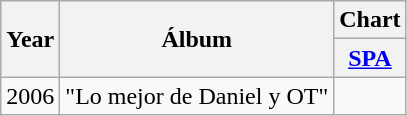<table class="wikitable">
<tr>
<th rowspan="2">Year</th>
<th rowspan="2">Álbum</th>
<th>Chart</th>
</tr>
<tr>
<th style="width:40px;"><a href='#'>SPA</a></th>
</tr>
<tr>
<td>2006</td>
<td>"Lo mejor de Daniel y OT"</td>
<td></td>
</tr>
</table>
